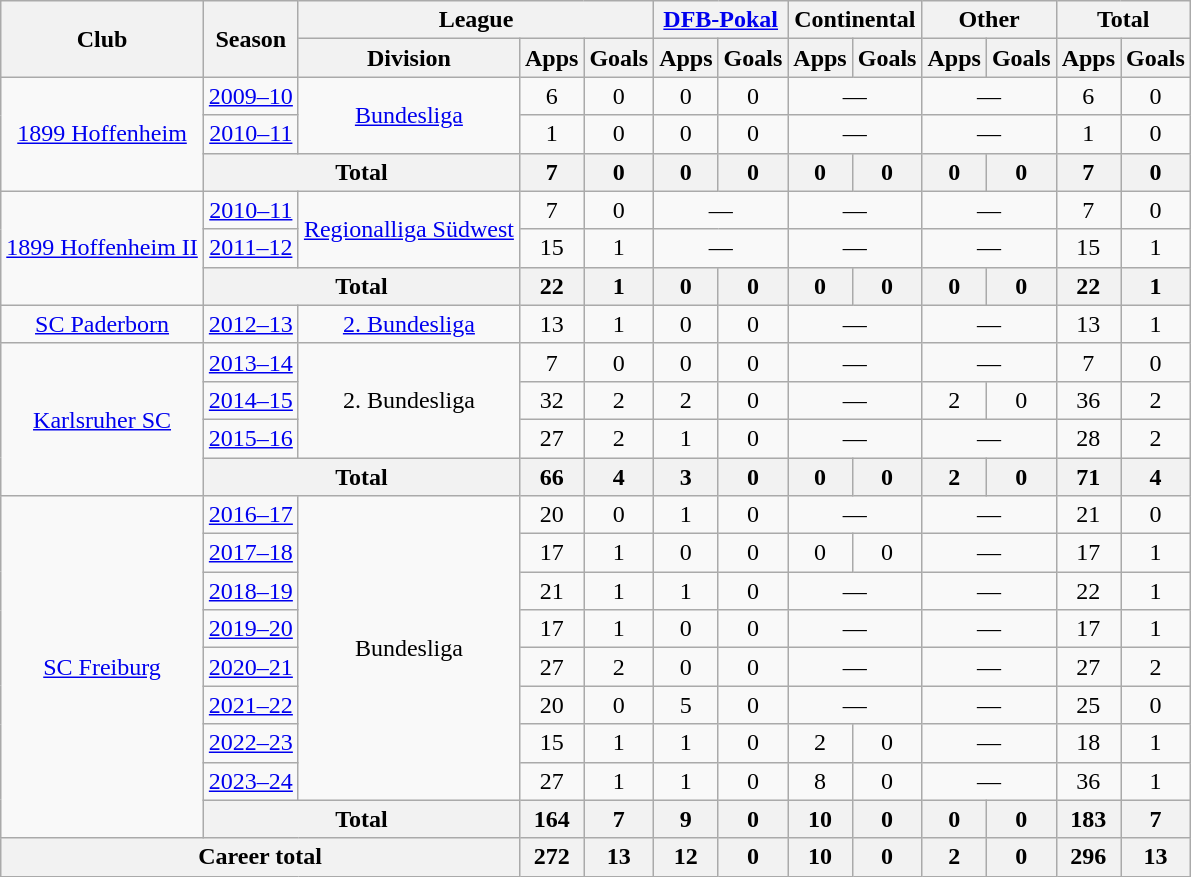<table class="wikitable" style="text-align:center">
<tr>
<th rowspan="2">Club</th>
<th rowspan="2">Season</th>
<th colspan="3">League</th>
<th colspan="2"><a href='#'>DFB-Pokal</a></th>
<th colspan="2">Continental</th>
<th colspan="2">Other</th>
<th colspan="2">Total</th>
</tr>
<tr>
<th>Division</th>
<th>Apps</th>
<th>Goals</th>
<th>Apps</th>
<th>Goals</th>
<th>Apps</th>
<th>Goals</th>
<th>Apps</th>
<th>Goals</th>
<th>Apps</th>
<th>Goals</th>
</tr>
<tr>
<td rowspan="3"><a href='#'>1899 Hoffenheim</a></td>
<td><a href='#'>2009–10</a></td>
<td rowspan="2"><a href='#'>Bundesliga</a></td>
<td>6</td>
<td>0</td>
<td>0</td>
<td>0</td>
<td colspan="2">—</td>
<td colspan="2">—</td>
<td>6</td>
<td>0</td>
</tr>
<tr>
<td><a href='#'>2010–11</a></td>
<td>1</td>
<td>0</td>
<td>0</td>
<td>0</td>
<td colspan="2">—</td>
<td colspan="2">—</td>
<td>1</td>
<td>0</td>
</tr>
<tr>
<th colspan="2">Total</th>
<th>7</th>
<th>0</th>
<th>0</th>
<th>0</th>
<th>0</th>
<th>0</th>
<th>0</th>
<th>0</th>
<th>7</th>
<th>0</th>
</tr>
<tr>
<td rowspan="3"><a href='#'>1899 Hoffenheim II</a></td>
<td><a href='#'>2010–11</a></td>
<td rowspan="2"><a href='#'>Regionalliga Südwest</a></td>
<td>7</td>
<td>0</td>
<td colspan="2">—</td>
<td colspan="2">—</td>
<td colspan="2">—</td>
<td>7</td>
<td>0</td>
</tr>
<tr>
<td><a href='#'>2011–12</a></td>
<td>15</td>
<td>1</td>
<td colspan="2">—</td>
<td colspan="2">—</td>
<td colspan="2">—</td>
<td>15</td>
<td>1</td>
</tr>
<tr>
<th colspan="2">Total</th>
<th>22</th>
<th>1</th>
<th>0</th>
<th>0</th>
<th>0</th>
<th>0</th>
<th>0</th>
<th>0</th>
<th>22</th>
<th>1</th>
</tr>
<tr>
<td><a href='#'>SC Paderborn</a></td>
<td><a href='#'>2012–13</a></td>
<td><a href='#'>2. Bundesliga</a></td>
<td>13</td>
<td>1</td>
<td>0</td>
<td>0</td>
<td colspan="2">—</td>
<td colspan="2">—</td>
<td>13</td>
<td>1</td>
</tr>
<tr>
<td rowspan="4"><a href='#'>Karlsruher SC</a></td>
<td><a href='#'>2013–14</a></td>
<td rowspan="3">2. Bundesliga</td>
<td>7</td>
<td>0</td>
<td>0</td>
<td>0</td>
<td colspan="2">—</td>
<td colspan="2">—</td>
<td>7</td>
<td>0</td>
</tr>
<tr>
<td><a href='#'>2014–15</a></td>
<td>32</td>
<td>2</td>
<td>2</td>
<td>0</td>
<td colspan="2">—</td>
<td>2</td>
<td>0</td>
<td>36</td>
<td>2</td>
</tr>
<tr>
<td><a href='#'>2015–16</a></td>
<td>27</td>
<td>2</td>
<td>1</td>
<td>0</td>
<td colspan="2">—</td>
<td colspan="2">—</td>
<td>28</td>
<td>2</td>
</tr>
<tr>
<th colspan="2">Total</th>
<th>66</th>
<th>4</th>
<th>3</th>
<th>0</th>
<th>0</th>
<th>0</th>
<th>2</th>
<th>0</th>
<th>71</th>
<th>4</th>
</tr>
<tr>
<td rowspan="9"><a href='#'>SC Freiburg</a></td>
<td><a href='#'>2016–17</a></td>
<td rowspan="8">Bundesliga</td>
<td>20</td>
<td>0</td>
<td>1</td>
<td>0</td>
<td colspan="2">—</td>
<td colspan="2">—</td>
<td>21</td>
<td>0</td>
</tr>
<tr>
<td><a href='#'>2017–18</a></td>
<td>17</td>
<td>1</td>
<td>0</td>
<td>0</td>
<td>0</td>
<td>0</td>
<td colspan="2">—</td>
<td>17</td>
<td>1</td>
</tr>
<tr>
<td><a href='#'>2018–19</a></td>
<td>21</td>
<td>1</td>
<td>1</td>
<td>0</td>
<td colspan="2">—</td>
<td colspan="2">—</td>
<td>22</td>
<td>1</td>
</tr>
<tr>
<td><a href='#'>2019–20</a></td>
<td>17</td>
<td>1</td>
<td>0</td>
<td>0</td>
<td colspan="2">—</td>
<td colspan="2">—</td>
<td>17</td>
<td>1</td>
</tr>
<tr>
<td><a href='#'>2020–21</a></td>
<td>27</td>
<td>2</td>
<td>0</td>
<td>0</td>
<td colspan="2">—</td>
<td colspan="2">—</td>
<td>27</td>
<td>2</td>
</tr>
<tr>
<td><a href='#'>2021–22</a></td>
<td>20</td>
<td>0</td>
<td>5</td>
<td>0</td>
<td colspan="2">—</td>
<td colspan="2">—</td>
<td>25</td>
<td>0</td>
</tr>
<tr>
<td><a href='#'>2022–23</a></td>
<td>15</td>
<td>1</td>
<td>1</td>
<td>0</td>
<td>2</td>
<td>0</td>
<td colspan="2">—</td>
<td>18</td>
<td>1</td>
</tr>
<tr>
<td><a href='#'>2023–24</a></td>
<td>27</td>
<td>1</td>
<td>1</td>
<td>0</td>
<td>8</td>
<td>0</td>
<td colspan="2">—</td>
<td>36</td>
<td>1</td>
</tr>
<tr>
<th colspan="2">Total</th>
<th>164</th>
<th>7</th>
<th>9</th>
<th>0</th>
<th>10</th>
<th>0</th>
<th>0</th>
<th>0</th>
<th>183</th>
<th>7</th>
</tr>
<tr>
<th colspan="3">Career total</th>
<th>272</th>
<th>13</th>
<th>12</th>
<th>0</th>
<th>10</th>
<th>0</th>
<th>2</th>
<th>0</th>
<th>296</th>
<th>13</th>
</tr>
</table>
